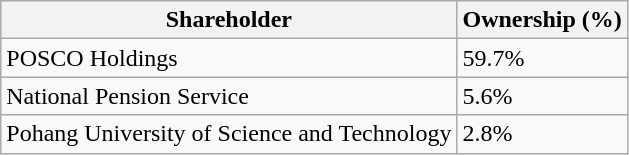<table class="wikitable">
<tr>
<th><strong>Shareholder</strong></th>
<th><strong>Ownership (%)</strong></th>
</tr>
<tr>
<td>POSCO Holdings</td>
<td>59.7%</td>
</tr>
<tr>
<td>National Pension Service</td>
<td>5.6%</td>
</tr>
<tr>
<td>Pohang University of Science and Technology</td>
<td>2.8%</td>
</tr>
</table>
